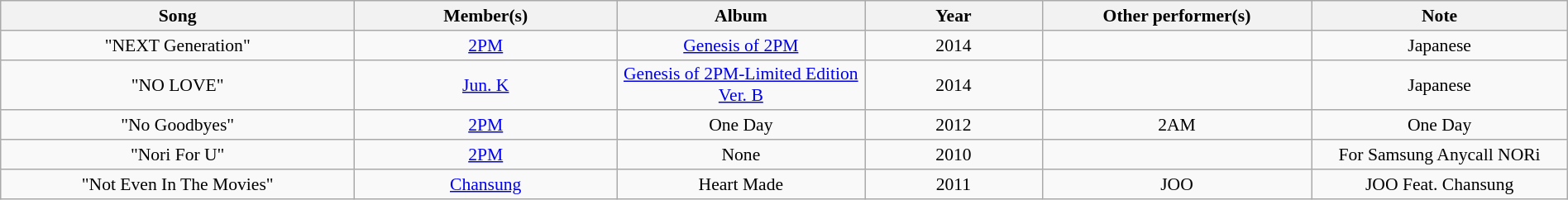<table class="wikitable" style="margin:0.5em auto; clear:both; font-size:.9em; text-align:center; width:100%">
<tr>
<th width="500">Song</th>
<th width="350">Member(s)</th>
<th width="350">Album</th>
<th width="250">Year</th>
<th width="350">Other performer(s)</th>
<th width="350">Note</th>
</tr>
<tr>
<td>"NEXT Generation"</td>
<td><a href='#'>2PM</a></td>
<td><a href='#'>Genesis of 2PM</a></td>
<td>2014</td>
<td></td>
<td>Japanese</td>
</tr>
<tr>
<td>"NO LOVE"</td>
<td><a href='#'>Jun. K</a></td>
<td><a href='#'>Genesis of 2PM-Limited Edition Ver. B</a></td>
<td>2014</td>
<td></td>
<td>Japanese</td>
</tr>
<tr>
<td>"No Goodbyes"</td>
<td><a href='#'>2PM</a></td>
<td>One Day</td>
<td>2012</td>
<td>2AM</td>
<td>One Day</td>
</tr>
<tr>
<td>"Nori For U"</td>
<td><a href='#'>2PM</a></td>
<td>None</td>
<td>2010</td>
<td></td>
<td>For Samsung Anycall NORi</td>
</tr>
<tr>
<td>"Not Even In The Movies" <br></td>
<td><a href='#'>Chansung</a></td>
<td>Heart Made</td>
<td>2011</td>
<td>JOO</td>
<td>JOO Feat. Chansung</td>
</tr>
</table>
